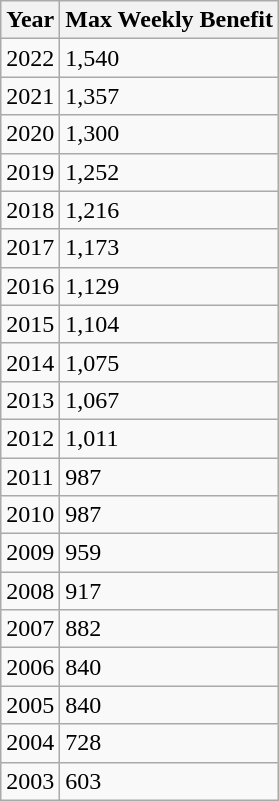<table class="wikitable">
<tr>
<th><strong>Year</strong></th>
<th><strong>Max Weekly Benefit</strong></th>
</tr>
<tr>
<td>2022</td>
<td>1,540</td>
</tr>
<tr>
<td>2021</td>
<td>1,357</td>
</tr>
<tr>
<td>2020</td>
<td>1,300</td>
</tr>
<tr>
<td>2019</td>
<td>1,252</td>
</tr>
<tr>
<td>2018</td>
<td>1,216</td>
</tr>
<tr>
<td>2017</td>
<td>1,173</td>
</tr>
<tr>
<td>2016</td>
<td>1,129</td>
</tr>
<tr>
<td>2015</td>
<td>1,104</td>
</tr>
<tr>
<td>2014</td>
<td>1,075</td>
</tr>
<tr>
<td>2013</td>
<td>1,067</td>
</tr>
<tr>
<td>2012</td>
<td>1,011</td>
</tr>
<tr>
<td>2011</td>
<td>987</td>
</tr>
<tr>
<td>2010</td>
<td>987</td>
</tr>
<tr>
<td>2009</td>
<td>959</td>
</tr>
<tr>
<td>2008</td>
<td>917</td>
</tr>
<tr>
<td>2007</td>
<td>882</td>
</tr>
<tr>
<td>2006</td>
<td>840</td>
</tr>
<tr>
<td>2005</td>
<td>840</td>
</tr>
<tr>
<td>2004</td>
<td>728</td>
</tr>
<tr>
<td>2003</td>
<td>603</td>
</tr>
</table>
